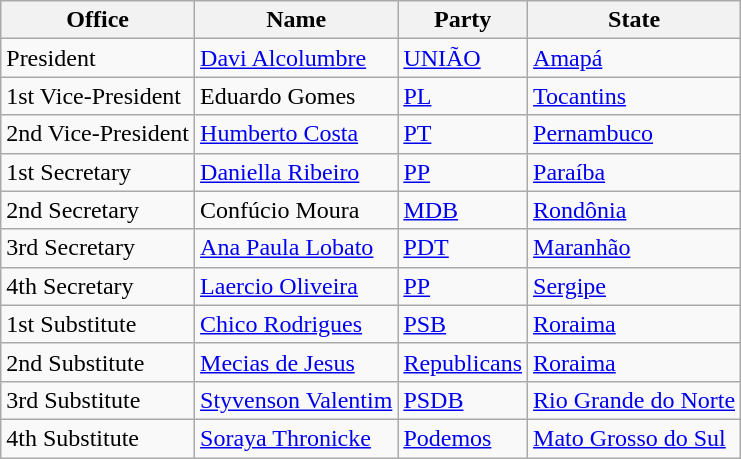<table class="wikitable">
<tr valign=bottom>
<th>Office</th>
<th>Name</th>
<th>Party</th>
<th>State</th>
</tr>
<tr>
<td>President</td>
<td><a href='#'>Davi Alcolumbre</a></td>
<td><a href='#'>UNIÃO</a></td>
<td><a href='#'>Amapá</a></td>
</tr>
<tr>
<td>1st Vice-President</td>
<td>Eduardo Gomes</td>
<td><a href='#'>PL</a></td>
<td><a href='#'>Tocantins</a></td>
</tr>
<tr>
<td>2nd Vice-President</td>
<td><a href='#'>Humberto Costa</a></td>
<td><a href='#'>PT</a></td>
<td><a href='#'>Pernambuco</a></td>
</tr>
<tr>
<td>1st Secretary</td>
<td><a href='#'>Daniella Ribeiro</a></td>
<td><a href='#'>PP</a></td>
<td><a href='#'>Paraíba</a></td>
</tr>
<tr>
<td>2nd Secretary</td>
<td>Confúcio Moura</td>
<td><a href='#'>MDB</a></td>
<td><a href='#'>Rondônia</a></td>
</tr>
<tr>
<td>3rd Secretary</td>
<td><a href='#'>Ana Paula Lobato</a></td>
<td><a href='#'>PDT</a></td>
<td><a href='#'>Maranhão</a></td>
</tr>
<tr>
<td>4th Secretary</td>
<td><a href='#'>Laercio Oliveira</a></td>
<td><a href='#'>PP</a></td>
<td><a href='#'>Sergipe</a></td>
</tr>
<tr>
<td>1st Substitute</td>
<td><a href='#'>Chico Rodrigues</a></td>
<td><a href='#'>PSB</a></td>
<td><a href='#'>Roraima</a></td>
</tr>
<tr>
<td>2nd Substitute</td>
<td><a href='#'>Mecias de Jesus</a></td>
<td><a href='#'>Republicans</a></td>
<td><a href='#'>Roraima</a></td>
</tr>
<tr>
<td>3rd Substitute</td>
<td><a href='#'>Styvenson Valentim</a></td>
<td><a href='#'>PSDB</a></td>
<td><a href='#'>Rio Grande do Norte</a></td>
</tr>
<tr>
<td>4th Substitute</td>
<td><a href='#'>Soraya Thronicke</a></td>
<td><a href='#'>Podemos</a></td>
<td><a href='#'>Mato Grosso do Sul</a></td>
</tr>
</table>
